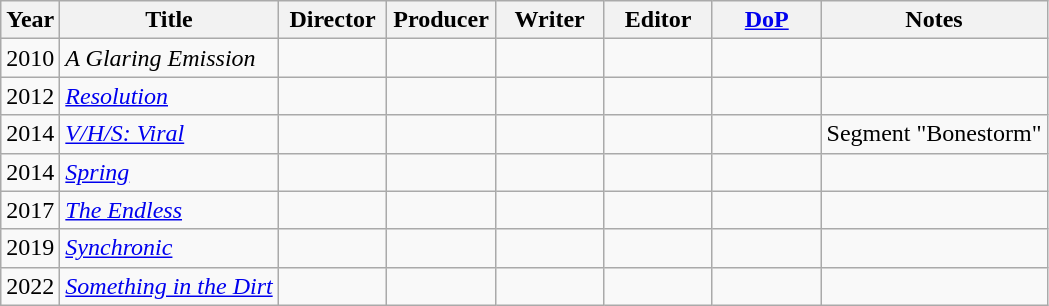<table class="wikitable">
<tr>
<th>Year</th>
<th>Title</th>
<th width=65>Director</th>
<th width=65>Producer</th>
<th width=65>Writer</th>
<th width=65>Editor</th>
<th width=65><a href='#'>DoP</a></th>
<th>Notes</th>
</tr>
<tr>
<td>2010</td>
<td><em>A Glaring Emission</em></td>
<td></td>
<td></td>
<td></td>
<td></td>
<td></td>
<td></td>
</tr>
<tr>
<td>2012</td>
<td><em><a href='#'>Resolution</a></em></td>
<td></td>
<td></td>
<td></td>
<td></td>
<td></td>
<td></td>
</tr>
<tr>
<td>2014</td>
<td><em><a href='#'>V/H/S: Viral</a></em></td>
<td></td>
<td></td>
<td></td>
<td></td>
<td></td>
<td>Segment "Bonestorm"</td>
</tr>
<tr>
<td>2014</td>
<td><em><a href='#'>Spring</a></em></td>
<td></td>
<td></td>
<td></td>
<td></td>
<td></td>
<td></td>
</tr>
<tr>
<td>2017</td>
<td><em><a href='#'>The Endless</a></em></td>
<td></td>
<td></td>
<td></td>
<td></td>
<td></td>
<td></td>
</tr>
<tr>
<td>2019</td>
<td><em><a href='#'>Synchronic</a></em></td>
<td></td>
<td></td>
<td></td>
<td></td>
<td></td>
<td></td>
</tr>
<tr>
<td>2022</td>
<td><em><a href='#'>Something in the Dirt</a></em></td>
<td></td>
<td></td>
<td></td>
<td></td>
<td></td>
<td></td>
</tr>
</table>
